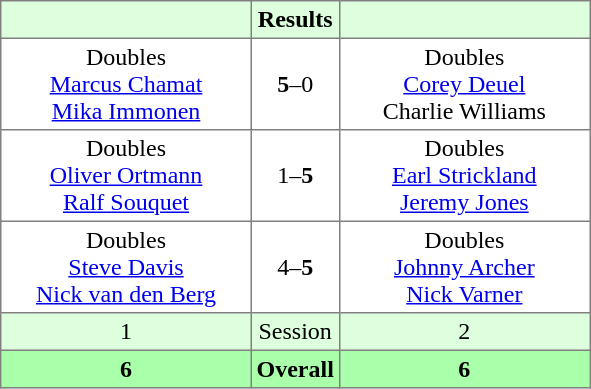<table border="1" cellpadding="3" style="border-collapse: collapse;">
<tr bgcolor="#ddffdd">
<th width="160"></th>
<th>Results</th>
<th width="160"></th>
</tr>
<tr>
<td align="center">Doubles<br><a href='#'>Marcus Chamat</a><br><a href='#'>Mika Immonen</a></td>
<td align="center"><strong>5</strong>–0</td>
<td align="center">Doubles<br><a href='#'>Corey Deuel</a><br>Charlie Williams</td>
</tr>
<tr>
<td align="center">Doubles<br><a href='#'>Oliver Ortmann</a><br><a href='#'>Ralf Souquet</a></td>
<td align="center">1–<strong>5</strong></td>
<td align="center">Doubles<br><a href='#'>Earl Strickland</a><br><a href='#'>Jeremy Jones</a></td>
</tr>
<tr>
<td align="center">Doubles<br><a href='#'>Steve Davis</a><br><a href='#'>Nick van den Berg</a></td>
<td align="center">4–<strong>5</strong></td>
<td align="center">Doubles<br><a href='#'>Johnny Archer</a><br><a href='#'>Nick Varner</a></td>
</tr>
<tr bgcolor="#ddffdd">
<td align="center">1</td>
<td align="center">Session</td>
<td align="center">2</td>
</tr>
<tr bgcolor="#aaffaa">
<th align="center">6</th>
<th align="center">Overall</th>
<th align="center">6</th>
</tr>
</table>
